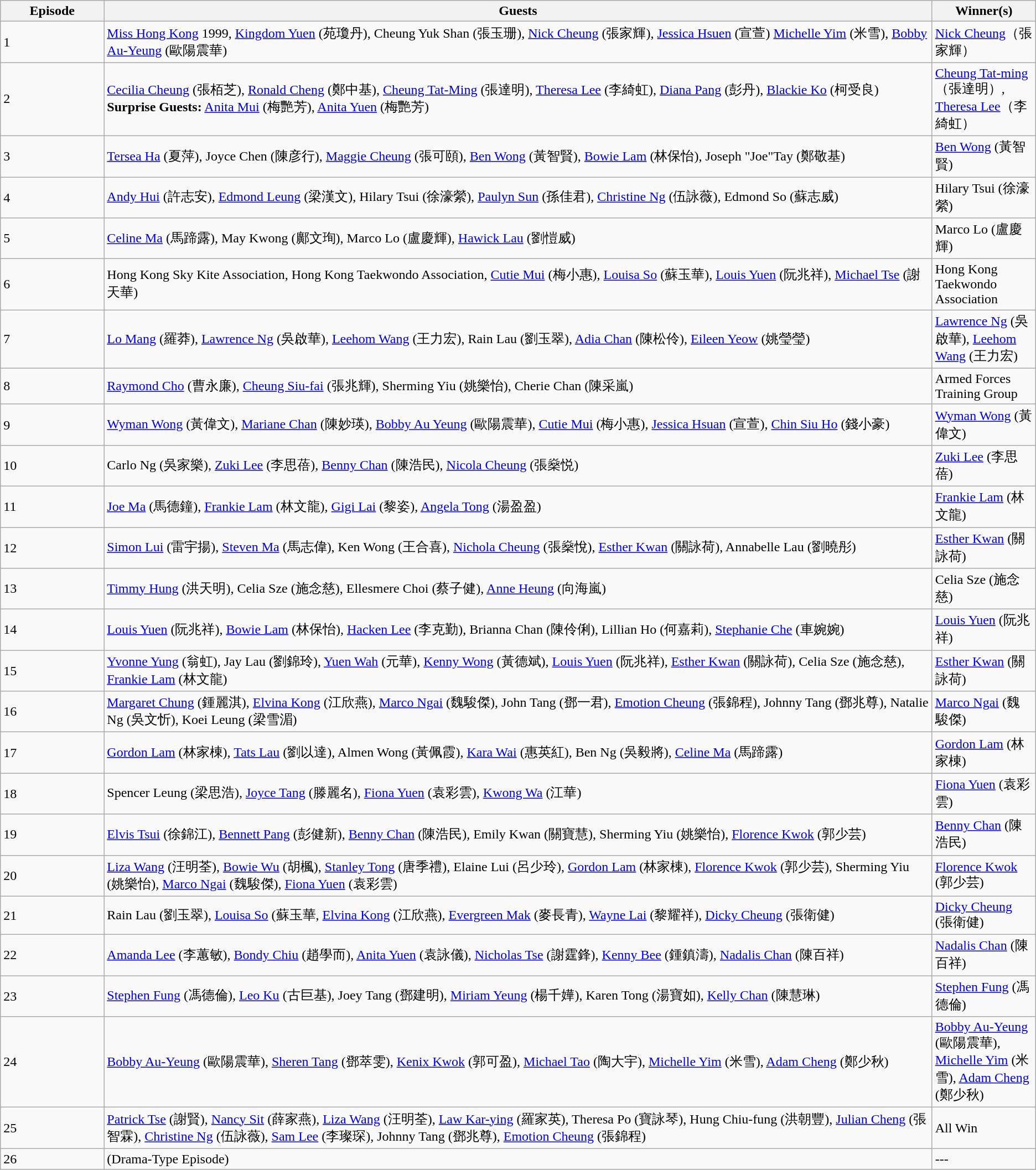<table class="wikitable">
<tr>
<th style="width:10%;">Episode</th>
<th style="width:80%;">Guests</th>
<th style="width:10%;">Winner(s)</th>
</tr>
<tr>
<td>1</td>
<td><a href='#'>Miss Hong Kong</a> 1999, <a href='#'>Kingdom Yuen</a> (苑瓊丹), Cheung Yuk Shan (張玉珊), <a href='#'>Nick Cheung</a> (張家輝), <a href='#'>Jessica Hsuen</a> (宣萱) <a href='#'>Michelle Yim</a> (米雪), <a href='#'>Bobby Au-Yeung</a> (歐陽震華)</td>
<td><a href='#'>Nick Cheung</a>（張家輝）</td>
</tr>
<tr>
<td>2</td>
<td><a href='#'>Cecilia Cheung</a> (張栢芝), <a href='#'>Ronald Cheng</a> (鄭中基), <a href='#'>Cheung Tat-Ming</a> (張達明), <a href='#'>Theresa Lee</a> (李綺虹), <a href='#'>Diana Pang</a> (彭丹), <a href='#'>Blackie Ko</a> (柯受良)<br> <strong>Surprise Guests:</strong> <a href='#'>Anita Mui</a> (梅艷芳), <a href='#'>Anita Yuen</a> (梅艷芳)</td>
<td><a href='#'>Cheung Tat-ming</a>（張達明）, <a href='#'>Theresa Lee</a>（李綺虹）</td>
</tr>
<tr>
<td>3</td>
<td><a href='#'>Tersea Ha</a> (夏萍), Joyce Chen (陳彦行), <a href='#'>Maggie Cheung</a> (張可頤), <a href='#'>Ben Wong</a> (黃智賢), <a href='#'>Bowie Lam</a> (林保怡), Joseph "Joe"Tay (鄭敬基)</td>
<td><a href='#'>Ben Wong</a> (黃智賢)</td>
</tr>
<tr>
<td>4</td>
<td><a href='#'>Andy Hui</a> (許志安), <a href='#'>Edmond Leung</a> (梁漢文), Hilary Tsui (徐濠縈), <a href='#'>Paulyn Sun</a> (孫佳君), <a href='#'>Christine Ng</a> (伍詠薇), Edmond So (蘇志威)</td>
<td>Hilary Tsui (徐濠縈)</td>
</tr>
<tr>
<td>5</td>
<td><a href='#'>Celine Ma</a> (馬蹄露), May Kwong (鄺文珣), Marco Lo (盧慶輝), <a href='#'>Hawick Lau</a> (劉愷威)</td>
<td>Marco Lo (盧慶輝)</td>
</tr>
<tr>
<td>6</td>
<td>Hong Kong Sky Kite Association, Hong Kong Taekwondo Association, <a href='#'>Cutie Mui</a> (梅小惠), <a href='#'>Louisa So</a> (蘇玉華), <a href='#'>Louis Yuen</a> (阮兆祥), <a href='#'>Michael Tse</a> (謝天華)</td>
<td>Hong Kong Taekwondo Association</td>
</tr>
<tr>
<td>7</td>
<td><a href='#'>Lo Mang</a> (羅莽), <a href='#'>Lawrence Ng</a> (吳啟華), <a href='#'>Leehom Wang</a> (王力宏), Rain Lau (劉玉翠), <a href='#'>Adia Chan</a> (陳松伶), <a href='#'>Eileen Yeow</a> (姚瑩瑩)</td>
<td><a href='#'>Lawrence Ng</a> (吳啟華), <a href='#'>Leehom Wang</a> (王力宏)</td>
</tr>
<tr>
<td>8</td>
<td><a href='#'>Raymond Cho</a> (曹永廉), <a href='#'>Cheung Siu-fai</a> (張兆輝), Sherming Yiu (姚樂怡), Cherie Chan (陳采嵐)</td>
<td>Armed Forces Training Group</td>
</tr>
<tr>
<td>9</td>
<td><a href='#'>Wyman Wong</a> (黃偉文), <a href='#'>Mariane Chan</a> (陳妙瑛), <a href='#'>Bobby Au Yeung</a> (歐陽震華), <a href='#'>Cutie Mui</a> (梅小惠), <a href='#'>Jessica Hsuan</a> (宣萱), <a href='#'>Chin Siu Ho</a> (錢小豪)</td>
<td><a href='#'>Wyman Wong</a> (黃偉文)</td>
</tr>
<tr>
<td>10</td>
<td>Carlo Ng (吳家樂), <a href='#'>Zuki Lee</a> (李思蓓), <a href='#'>Benny Chan</a> (陳浩民), <a href='#'>Nicola Cheung</a> (張燊悦)</td>
<td><a href='#'>Zuki Lee</a> (李思蓓)</td>
</tr>
<tr>
<td>11</td>
<td><a href='#'>Joe Ma</a> (馬德鐘), <a href='#'>Frankie Lam</a> (林文龍), <a href='#'>Gigi Lai</a> (黎姿), <a href='#'>Angela Tong</a> (湯盈盈)</td>
<td><a href='#'>Frankie Lam</a> (林文龍)</td>
</tr>
<tr>
<td>12</td>
<td><a href='#'>Simon Lui</a> (雷宇揚), <a href='#'>Steven Ma</a> (馬志偉), Ken Wong (王合喜), <a href='#'>Nichola Cheung</a> (張燊悅), <a href='#'>Esther Kwan</a> (關詠荷), Annabelle Lau (劉曉彤)</td>
<td><a href='#'>Esther Kwan</a> (關詠荷)</td>
</tr>
<tr>
<td>13</td>
<td><a href='#'>Timmy Hung</a> (洪天明), Celia Sze (施念慈), Ellesmere Choi (蔡子健), <a href='#'>Anne Heung</a> (向海嵐)</td>
<td>Celia Sze (施念慈)</td>
</tr>
<tr>
<td>14</td>
<td><a href='#'>Louis Yuen</a> (阮兆祥), <a href='#'>Bowie Lam</a> (林保怡), <a href='#'>Hacken Lee</a> (李克勤), Brianna Chan (陳伶俐), Lillian Ho (何嘉莉), <a href='#'>Stephanie Che</a> (車婉婉)</td>
<td><a href='#'>Louis Yuen</a> (阮兆祥)</td>
</tr>
<tr>
<td>15</td>
<td><a href='#'>Yvonne Yung</a> (翁虹), Jay Lau (劉錦玲), <a href='#'>Yuen Wah</a> (元華), <a href='#'>Kenny Wong</a> (黃德斌), <a href='#'>Louis Yuen</a> (阮兆祥), <a href='#'>Esther Kwan</a> (關詠荷), Celia Sze (施念慈), <a href='#'>Frankie Lam</a> (林文龍)</td>
<td><a href='#'>Esther Kwan</a> (關詠荷)</td>
</tr>
<tr>
<td>16</td>
<td><a href='#'>Margaret Chung</a> (鍾麗淇), <a href='#'>Elvina Kong</a> (江欣燕), <a href='#'>Marco Ngai</a> (魏駿傑), John Tang (鄧一君), <a href='#'>Emotion Cheung</a> (張錦程), Johnny Tang (鄧兆尊), Natalie Ng (吳文忻), Koei Leung (梁雪湄)</td>
<td><a href='#'>Marco Ngai</a> (魏駿傑)</td>
</tr>
<tr>
<td>17</td>
<td><a href='#'>Gordon Lam</a> (林家棟), <a href='#'>Tats Lau</a> (劉以達), Almen Wong (黃佩霞), <a href='#'>Kara Wai</a> (惠英紅), Ben Ng (吳毅將), <a href='#'>Celine Ma</a> (馬蹄露)</td>
<td><a href='#'>Gordon Lam</a> (林家棟)</td>
</tr>
<tr>
<td>18</td>
<td>Spencer Leung (梁思浩), <a href='#'>Joyce Tang</a> (滕麗名), <a href='#'>Fiona Yuen</a> (袁彩雲), <a href='#'>Kwong Wa</a> (江華)</td>
<td><a href='#'>Fiona Yuen</a> (袁彩雲)</td>
</tr>
<tr>
<td>19</td>
<td><a href='#'>Elvis Tsui</a> (徐錦江), <a href='#'>Bennett Pang</a> (彭健新), <a href='#'>Benny Chan</a> (陳浩民), Emily Kwan (關寶慧), Sherming Yiu (姚樂怡), <a href='#'>Florence Kwok</a> (郭少芸)</td>
<td><a href='#'>Benny Chan</a> (陳浩民)</td>
</tr>
<tr>
<td>20</td>
<td><a href='#'>Liza Wang</a> (汪明荃), <a href='#'>Bowie Wu</a> (胡楓), <a href='#'>Stanley Tong</a> (唐季禮), Elaine Lui (呂少玲), <a href='#'>Gordon Lam</a> (林家棟), <a href='#'>Florence Kwok</a> (郭少芸), Sherming Yiu (姚樂怡), <a href='#'>Marco Ngai</a> (魏駿傑), <a href='#'>Fiona Yuen</a> (袁彩雲)</td>
<td><a href='#'>Florence Kwok</a> (郭少芸)</td>
</tr>
<tr>
<td>21</td>
<td>Rain Lau (劉玉翠), <a href='#'>Louisa So</a> (蘇玉華, <a href='#'>Elvina Kong</a> (江欣燕), <a href='#'>Evergreen Mak</a> (麥長青), <a href='#'>Wayne Lai</a> (黎耀祥), <a href='#'>Dicky Cheung</a> (張衛健)</td>
<td><a href='#'>Dicky Cheung</a> (張衛健)</td>
</tr>
<tr>
<td>22</td>
<td><a href='#'>Amanda Lee</a> (李蕙敏), <a href='#'>Bondy Chiu</a> (趙學而), <a href='#'>Anita Yuen</a> (袁詠儀), <a href='#'>Nicholas Tse</a> (謝霆鋒), <a href='#'>Kenny Bee</a> (鍾鎮濤), <a href='#'>Nadalis Chan</a> (陳百祥)</td>
<td><a href='#'>Nadalis Chan</a> (陳百祥)</td>
</tr>
<tr>
<td>23</td>
<td><a href='#'>Stephen Fung</a> (馮德倫), <a href='#'>Leo Ku</a> (古巨基), Joey Tang (鄧建明), <a href='#'>Miriam Yeung</a> (楊千嬅), Karen Tong (湯寶如), <a href='#'>Kelly Chan</a> (陳慧琳)</td>
<td><a href='#'>Stephen Fung</a> (馮德倫)</td>
</tr>
<tr>
<td>24</td>
<td><a href='#'>Bobby Au-Yeung</a> (歐陽震華), <a href='#'>Sheren Tang</a> (鄧萃雯), <a href='#'>Kenix Kwok</a> (郭可盈), <a href='#'>Michael Tao</a> (陶大宇), <a href='#'>Michelle Yim</a> (米雪), <a href='#'>Adam Cheng</a> (鄭少秋)</td>
<td><a href='#'>Bobby Au-Yeung</a> (歐陽震華), <a href='#'>Michelle Yim</a> (米雪), <a href='#'>Adam Cheng</a> (鄭少秋)</td>
</tr>
<tr>
<td>25</td>
<td><a href='#'>Patrick Tse</a> (謝賢), <a href='#'>Nancy Sit</a> (薛家燕), <a href='#'>Liza Wang</a> (汪明荃), <a href='#'>Law Kar-ying</a> (羅家英), Theresa Po (寶詠琴), Hung Chiu-fung (洪朝豐), <a href='#'>Julian Cheng</a> (張智霖), <a href='#'>Christine Ng</a> (伍詠薇), <a href='#'>Sam Lee</a> (李璨琛), Johnny Tang (鄧兆尊), <a href='#'>Emotion Cheung</a> (張錦程)</td>
<td>All Win</td>
</tr>
<tr>
<td>26</td>
<td>(Drama-Type Episode)</td>
<td>---</td>
</tr>
</table>
